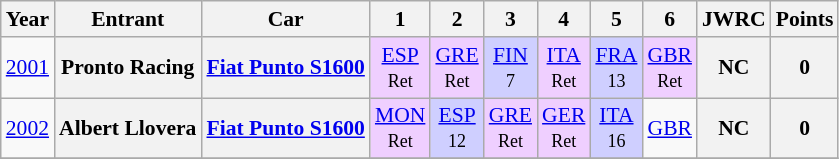<table class="wikitable" border="1" style="text-align:center; font-size:90%;">
<tr>
<th>Year</th>
<th>Entrant</th>
<th>Car</th>
<th>1</th>
<th>2</th>
<th>3</th>
<th>4</th>
<th>5</th>
<th>6</th>
<th>JWRC</th>
<th>Points</th>
</tr>
<tr>
<td><a href='#'>2001</a></td>
<th>Pronto Racing</th>
<th><a href='#'>Fiat Punto S1600</a></th>
<td style="background:#EFCFFF;"><a href='#'>ESP</a><br><small>Ret</small></td>
<td style="background:#EFCFFF;"><a href='#'>GRE</a><br><small>Ret</small></td>
<td style="background:#CFCFFF;"><a href='#'>FIN</a><br><small>7</small></td>
<td style="background:#EFCFFF;"><a href='#'>ITA</a><br><small>Ret</small></td>
<td style="background:#CFCFFF;"><a href='#'>FRA</a><br><small>13</small></td>
<td style="background:#EFCFFF;"><a href='#'>GBR</a><br><small>Ret</small></td>
<th>NC</th>
<th>0</th>
</tr>
<tr>
<td><a href='#'>2002</a></td>
<th>Albert Llovera</th>
<th><a href='#'>Fiat Punto S1600</a></th>
<td style="background:#EFCFFF;"><a href='#'>MON</a><br><small>Ret</small></td>
<td style="background:#CFCFFF;"><a href='#'>ESP</a><br><small>12</small></td>
<td style="background:#EFCFFF;"><a href='#'>GRE</a><br><small>Ret</small></td>
<td style="background:#EFCFFF;"><a href='#'>GER</a><br><small>Ret</small></td>
<td style="background:#CFCFFF;"><a href='#'>ITA</a><br><small>16</small></td>
<td><a href='#'>GBR</a></td>
<th>NC</th>
<th>0</th>
</tr>
<tr>
</tr>
</table>
